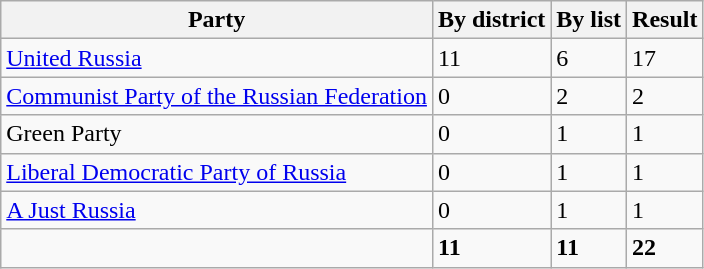<table class="wikitable">
<tr>
<th>Party</th>
<th>By district</th>
<th>By list</th>
<th>Result</th>
</tr>
<tr>
<td><a href='#'>United Russia</a></td>
<td>11</td>
<td>6</td>
<td>17</td>
</tr>
<tr>
<td><a href='#'>Communist Party of the Russian Federation</a></td>
<td>0</td>
<td>2</td>
<td>2</td>
</tr>
<tr>
<td>Green Party</td>
<td>0</td>
<td>1</td>
<td>1</td>
</tr>
<tr>
<td><a href='#'>Liberal Democratic Party of Russia</a></td>
<td>0</td>
<td>1</td>
<td>1</td>
</tr>
<tr>
<td><a href='#'>A Just Russia</a></td>
<td>0</td>
<td>1</td>
<td>1</td>
</tr>
<tr>
<td></td>
<td><strong>11</strong></td>
<td><strong>11</strong></td>
<td><strong>22</strong></td>
</tr>
</table>
